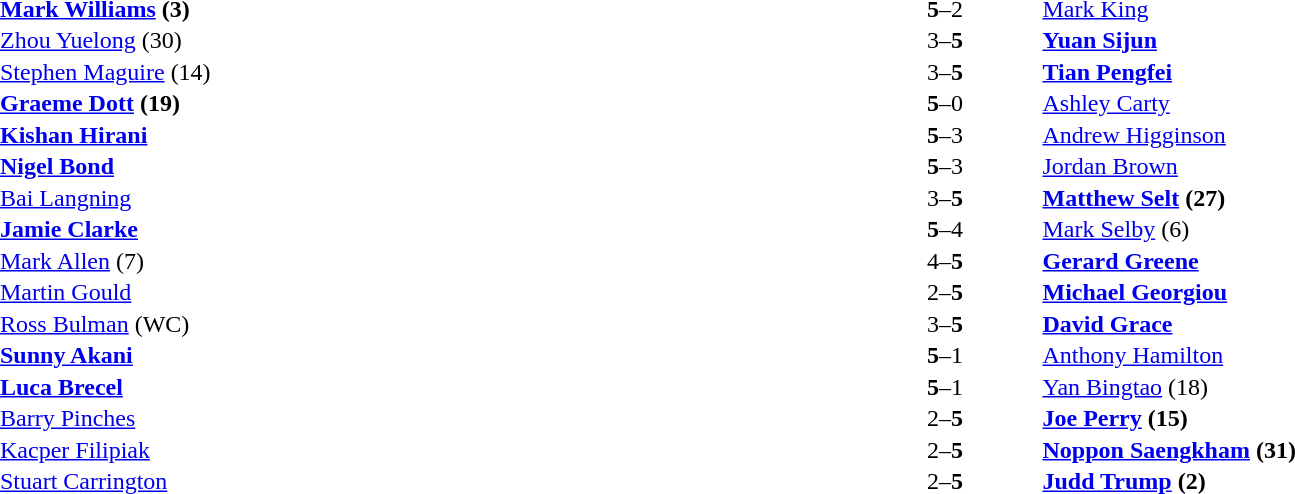<table width="100%" cellspacing="1">
<tr>
<th width=45%></th>
<th width=10%></th>
<th width=45%></th>
</tr>
<tr>
<td> <strong><a href='#'>Mark Williams</a> (3)</strong></td>
<td align="center"><strong>5</strong>–2</td>
<td> <a href='#'>Mark King</a></td>
</tr>
<tr>
<td> <a href='#'>Zhou Yuelong</a> (30)</td>
<td align="center">3–<strong>5</strong></td>
<td> <strong><a href='#'>Yuan Sijun</a></strong></td>
</tr>
<tr>
<td> <a href='#'>Stephen Maguire</a> (14)</td>
<td align="center">3–<strong>5</strong></td>
<td> <strong><a href='#'>Tian Pengfei</a></strong></td>
</tr>
<tr>
<td> <strong><a href='#'>Graeme Dott</a> (19)</strong></td>
<td align="center"><strong>5</strong>–0</td>
<td> <a href='#'>Ashley Carty</a></td>
</tr>
<tr>
<td> <strong><a href='#'>Kishan Hirani</a></strong></td>
<td align="center"><strong>5</strong>–3</td>
<td> <a href='#'>Andrew Higginson</a></td>
</tr>
<tr>
<td> <strong><a href='#'>Nigel Bond</a></strong></td>
<td align="center"><strong>5</strong>–3</td>
<td> <a href='#'>Jordan Brown</a></td>
</tr>
<tr>
<td> <a href='#'>Bai Langning</a></td>
<td align="center">3–<strong>5</strong></td>
<td> <strong><a href='#'>Matthew Selt</a> (27)</strong></td>
</tr>
<tr>
<td> <strong><a href='#'>Jamie Clarke</a></strong></td>
<td align="center"><strong>5</strong>–4</td>
<td> <a href='#'>Mark Selby</a> (6)</td>
</tr>
<tr>
<td> <a href='#'>Mark Allen</a> (7)</td>
<td align="center">4–<strong>5</strong></td>
<td> <strong><a href='#'>Gerard Greene</a></strong></td>
</tr>
<tr>
<td> <a href='#'>Martin Gould</a></td>
<td align="center">2–<strong>5</strong></td>
<td> <strong><a href='#'>Michael Georgiou</a></strong></td>
</tr>
<tr>
<td> <a href='#'>Ross Bulman</a> (WC)</td>
<td align="center">3–<strong>5</strong></td>
<td> <strong><a href='#'>David Grace</a></strong></td>
</tr>
<tr>
<td> <strong><a href='#'>Sunny Akani</a></strong></td>
<td align="center"><strong>5</strong>–1</td>
<td> <a href='#'>Anthony Hamilton</a></td>
</tr>
<tr>
<td> <strong><a href='#'>Luca Brecel</a></strong></td>
<td align="center"><strong>5</strong>–1</td>
<td> <a href='#'>Yan Bingtao</a> (18)</td>
</tr>
<tr>
<td> <a href='#'>Barry Pinches</a></td>
<td align="center">2–<strong>5</strong></td>
<td> <strong><a href='#'>Joe Perry</a> (15)</strong></td>
</tr>
<tr>
<td> <a href='#'>Kacper Filipiak</a></td>
<td align="center">2–<strong>5</strong></td>
<td> <strong><a href='#'>Noppon Saengkham</a> (31)</strong></td>
</tr>
<tr>
<td> <a href='#'>Stuart Carrington</a></td>
<td align="center">2–<strong>5</strong></td>
<td> <strong><a href='#'>Judd Trump</a> (2)</strong></td>
</tr>
</table>
